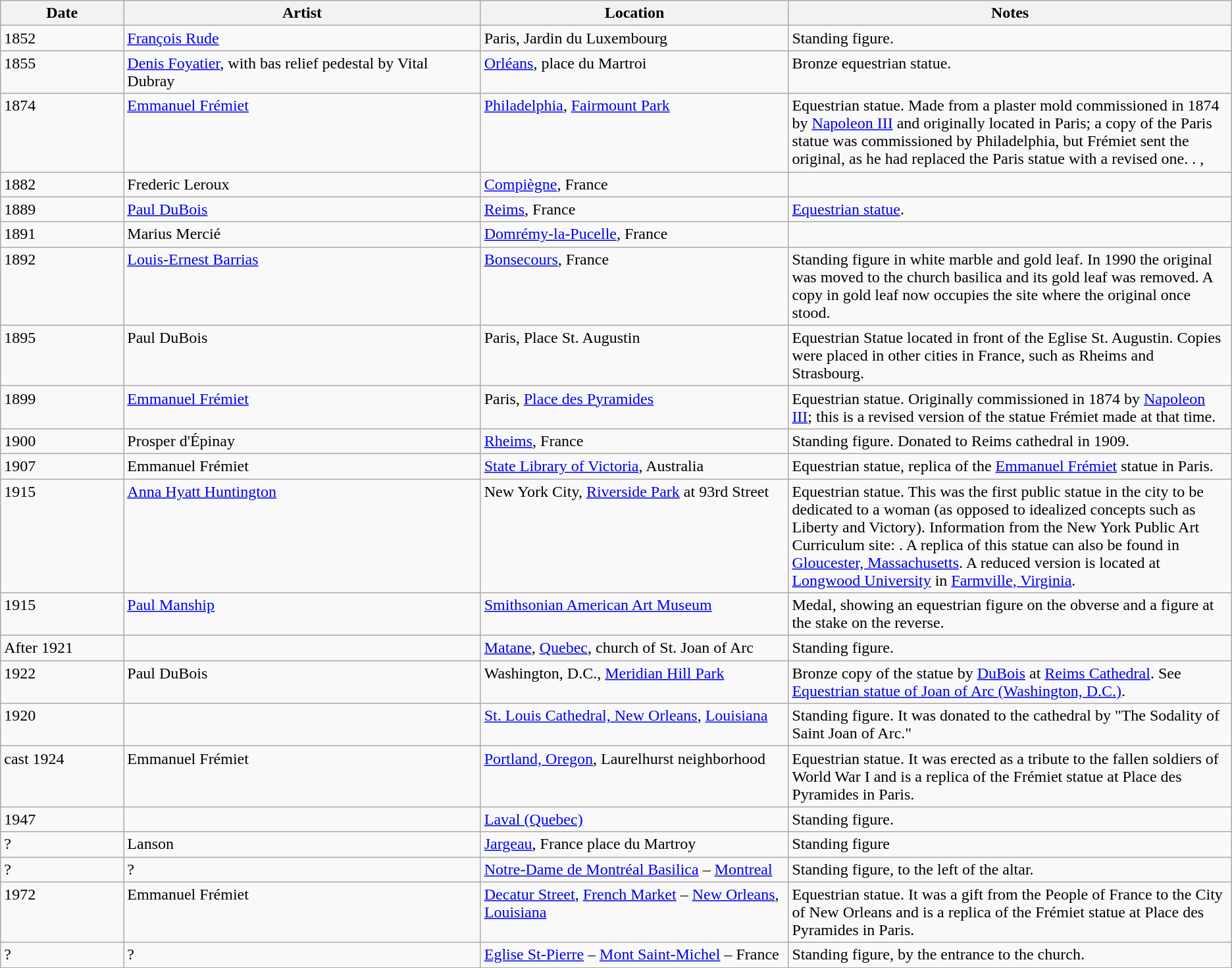<table class="wikitable sortable">
<tr>
<th width="10%">Date</th>
<th width="29%">Artist</th>
<th width="25%">Location</th>
<th width="36%">Notes</th>
</tr>
<tr valign="top">
<td>1852</td>
<td><a href='#'>François Rude</a></td>
<td>Paris, Jardin du Luxembourg</td>
<td>Standing figure.</td>
</tr>
<tr valign="top">
<td>1855</td>
<td><a href='#'>Denis Foyatier</a>, with bas relief pedestal by Vital Dubray</td>
<td><a href='#'>Orléans</a>, place du Martroi</td>
<td>Bronze equestrian statue.</td>
</tr>
<tr valign="top">
<td>1874</td>
<td><a href='#'>Emmanuel Frémiet</a></td>
<td><a href='#'>Philadelphia</a>, <a href='#'>Fairmount Park</a></td>
<td>Equestrian statue.  Made from a plaster mold commissioned in 1874 by <a href='#'>Napoleon III</a> and originally located in Paris; a copy of the Paris statue was commissioned by Philadelphia, but Frémiet sent the original, as he had replaced the Paris statue with a revised one.  .  , </td>
</tr>
<tr valign="top">
<td>1882</td>
<td>Frederic Leroux</td>
<td><a href='#'>Compiègne</a>, France</td>
<td></td>
</tr>
<tr valign="top">
<td>1889</td>
<td><a href='#'>Paul DuBois</a></td>
<td><a href='#'>Reims</a>, France</td>
<td><a href='#'>Equestrian statue</a>.</td>
</tr>
<tr valign="top">
<td>1891</td>
<td>Marius Mercié</td>
<td><a href='#'>Domrémy-la-Pucelle</a>, France</td>
<td></td>
</tr>
<tr valign="top">
<td>1892</td>
<td><a href='#'>Louis-Ernest Barrias</a></td>
<td><a href='#'>Bonsecours</a>, France</td>
<td>Standing figure in white marble and gold leaf.  In 1990 the original was moved to the church basilica and its gold leaf was removed.  A copy in gold leaf now occupies the site where the original once stood.</td>
</tr>
<tr valign="top">
<td>1895</td>
<td>Paul DuBois</td>
<td>Paris, Place St. Augustin</td>
<td>Equestrian Statue located in front of the Eglise St. Augustin.  Copies were placed in other cities in France, such as Rheims and Strasbourg.</td>
</tr>
<tr valign="top">
<td>1899</td>
<td><a href='#'>Emmanuel Frémiet</a></td>
<td>Paris, <a href='#'>Place des Pyramides</a></td>
<td>Equestrian statue. Originally commissioned in 1874 by <a href='#'>Napoleon III</a>; this is a revised version of the statue Frémiet made at that time.</td>
</tr>
<tr valign="top">
<td>1900</td>
<td>Prosper d'Épinay</td>
<td><a href='#'>Rheims</a>, France</td>
<td>Standing figure.  Donated to Reims cathedral in 1909.</td>
</tr>
<tr valign="top">
<td>1907</td>
<td>Emmanuel Frémiet</td>
<td><a href='#'>State Library of Victoria</a>, Australia</td>
<td>Equestrian statue, replica of the <a href='#'>Emmanuel Frémiet</a> statue in Paris.</td>
</tr>
<tr valign="top">
<td>1915</td>
<td><a href='#'>Anna Hyatt Huntington</a></td>
<td>New York City, <a href='#'>Riverside Park</a> at 93rd Street</td>
<td>Equestrian statue.  This was the first public statue in the city to be dedicated to a woman (as opposed to idealized concepts such as Liberty and Victory). Information from the New York Public Art Curriculum site: . A replica of this statue can also be found in <a href='#'>Gloucester, Massachusetts</a>. A reduced version is located at <a href='#'>Longwood University</a> in <a href='#'>Farmville, Virginia</a>.</td>
</tr>
<tr valign="top">
<td>1915</td>
<td><a href='#'>Paul Manship</a></td>
<td><a href='#'>Smithsonian American Art Museum</a></td>
<td>Medal, showing an equestrian figure on the obverse and a figure at the stake on the reverse.</td>
</tr>
<tr valign="top">
<td>After 1921</td>
<td></td>
<td><a href='#'>Matane</a>, <a href='#'>Quebec</a>, church of St. Joan of Arc</td>
<td>Standing figure.</td>
</tr>
<tr valign="top">
<td>1922</td>
<td>Paul DuBois</td>
<td>Washington, D.C., <a href='#'>Meridian Hill Park</a></td>
<td>Bronze copy of the statue by <a href='#'>DuBois</a> at <a href='#'>Reims Cathedral</a>. See <a href='#'>Equestrian statue of Joan of Arc (Washington, D.C.)</a>.</td>
</tr>
<tr valign="top">
<td>1920</td>
<td></td>
<td><a href='#'>St. Louis Cathedral, New Orleans</a>, <a href='#'>Louisiana</a></td>
<td>Standing figure. It was donated to the cathedral by "The Sodality of Saint Joan of Arc."</td>
</tr>
<tr valign="top">
<td>cast 1924</td>
<td>Emmanuel Frémiet</td>
<td><a href='#'>Portland, Oregon</a>, Laurelhurst neighborhood</td>
<td>Equestrian statue. It was erected as a tribute to the fallen soldiers of World War I and is a replica of the Frémiet statue at Place des Pyramides in Paris. </td>
</tr>
<tr valign="top">
<td>1947</td>
<td></td>
<td><a href='#'>Laval (Quebec)</a></td>
<td>Standing figure.</td>
</tr>
<tr valign="top">
<td>?</td>
<td>Lanson</td>
<td><a href='#'>Jargeau</a>, France place du Martroy</td>
<td>Standing figure</td>
</tr>
<tr valign="top">
<td>?</td>
<td>?</td>
<td><a href='#'>Notre-Dame de Montréal Basilica</a> – <a href='#'>Montreal</a></td>
<td>Standing figure, to the left of the altar.</td>
</tr>
<tr valign="top">
<td>1972</td>
<td>Emmanuel Frémiet</td>
<td><a href='#'>Decatur Street</a>, <a href='#'>French Market</a> – <a href='#'>New Orleans</a>, <a href='#'>Louisiana</a></td>
<td>Equestrian statue. It was a gift from the People of France to the City of New Orleans and is a replica of the Frémiet statue at Place des Pyramides in Paris.</td>
</tr>
<tr valign="top">
<td>?</td>
<td>?</td>
<td><a href='#'>Eglise St-Pierre</a> – <a href='#'>Mont Saint-Michel</a> – France</td>
<td>Standing figure, by the entrance to the church.</td>
</tr>
</table>
